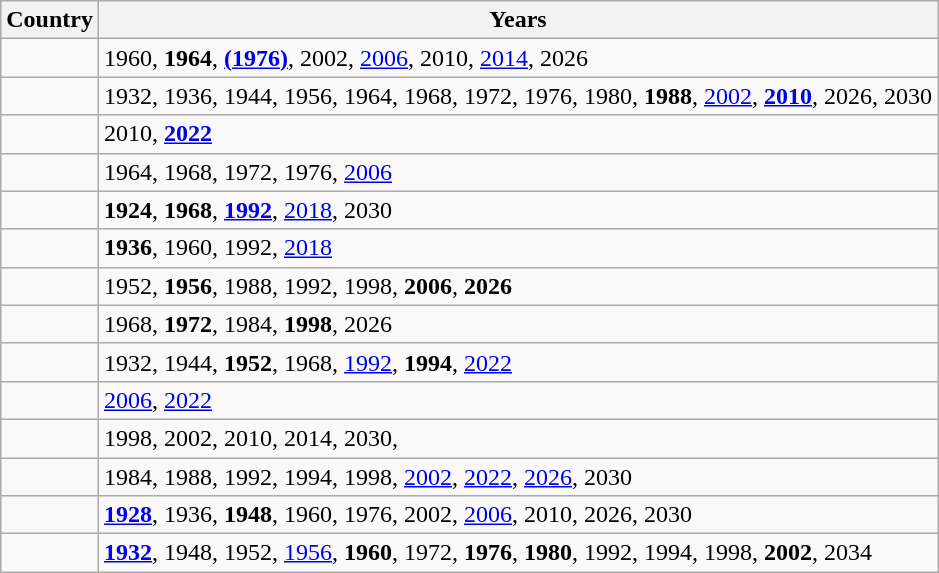<table class="wikitable">
<tr>
<th>Country</th>
<th>Years</th>
</tr>
<tr>
<td></td>
<td>1960, <strong>1964</strong>, <strong><a href='#'>(1976)</a></strong>, 2002, <a href='#'>2006</a>, 2010, <a href='#'>2014</a>, 2026</td>
</tr>
<tr>
<td></td>
<td>1932, 1936, 1944, 1956, 1964, 1968, 1972, 1976, 1980, <strong>1988</strong>, <a href='#'>2002</a>, <strong><a href='#'>2010</a></strong>, 2026, 2030</td>
</tr>
<tr>
<td></td>
<td>2010, <strong><a href='#'>2022</a></strong></td>
</tr>
<tr>
<td></td>
<td>1964, 1968, 1972, 1976, <a href='#'>2006</a></td>
</tr>
<tr>
<td></td>
<td><strong>1924</strong>, <strong>1968</strong>, <strong><a href='#'>1992</a></strong>, <a href='#'>2018</a>, 2030</td>
</tr>
<tr>
<td></td>
<td><strong>1936</strong>, 1960, 1992, <a href='#'>2018</a></td>
</tr>
<tr>
<td></td>
<td>1952, <strong>1956</strong>, 1988, 1992, 1998, <strong>2006</strong>, <strong>2026</strong></td>
</tr>
<tr>
<td></td>
<td>1968, <strong>1972</strong>, 1984, <strong>1998</strong>, 2026</td>
</tr>
<tr>
<td></td>
<td>1932, 1944, <strong>1952</strong>, 1968, <a href='#'>1992</a>, <strong>1994</strong>, <a href='#'>2022</a></td>
</tr>
<tr>
<td></td>
<td><a href='#'>2006</a>, <a href='#'>2022</a></td>
</tr>
<tr>
<td></td>
<td>1998, 2002, 2010, 2014, 2030,</td>
</tr>
<tr>
<td></td>
<td>1984, 1988, 1992, 1994, 1998, <a href='#'>2002</a>, <a href='#'>2022</a>, <a href='#'>2026</a>, 2030</td>
</tr>
<tr>
<td></td>
<td><strong><a href='#'>1928</a></strong>, 1936, <strong>1948</strong>, 1960, 1976, 2002, <a href='#'>2006</a>, 2010, 2026, 2030</td>
</tr>
<tr>
<td></td>
<td><strong><a href='#'>1932</a></strong>, 1948, 1952, <a href='#'>1956</a>, <strong>1960</strong>, 1972, <strong>1976</strong>, <strong>1980</strong>, 1992, 1994, 1998, <strong>2002</strong>, 2034</td>
</tr>
</table>
